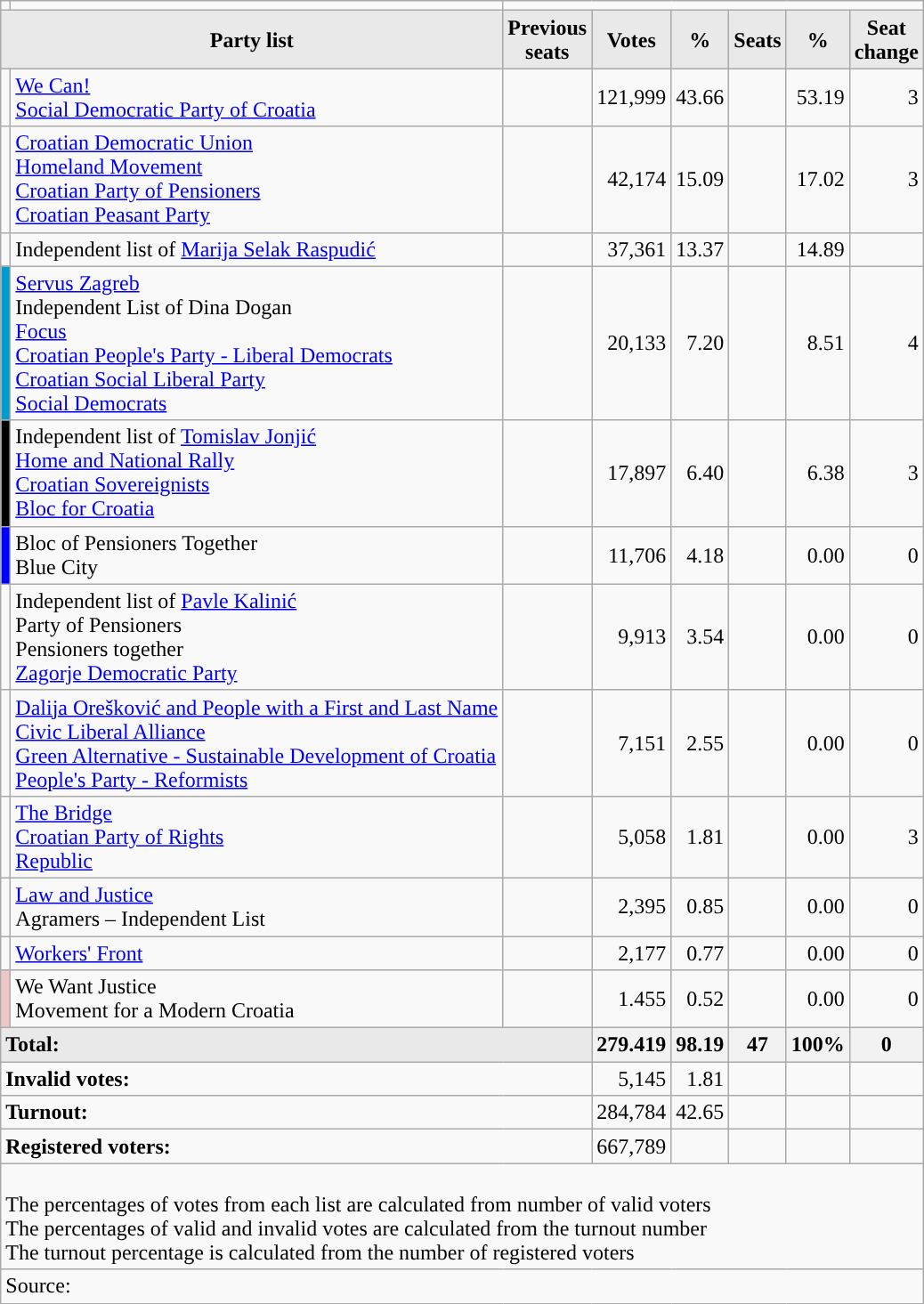<table class="wikitable" border="1">
<tr>
<td></td>
<td></td>
</tr>
<tr style="background-color:#C9C9C9">
<th style="background-color:#E9E9E9" align= center colspan="2">Party list</th>
<th style="background-color:#E9E9E9" align= center>Previous<br>seats</th>
<th style="background-color:#E9E9E9" align= center>Votes</th>
<th style="background-color:#E9E9E9" align= center>%</th>
<th style="background-color:#E9E9E9" align= center>Seats</th>
<th style="background-color:#E9E9E9" align= center>%</th>
<th style="background-color:#E9E9E9" align= center>Seat<br>change</th>
</tr>
<tr>
<td bgcolor= ></td>
<td align = left><a href='#'>We Can!</a> <br> <a href='#'>Social Democratic Party of Croatia</a></td>
<td align = left></td>
<td align = right>121,999</td>
<td align = right>43.66</td>
<td align = left></td>
<td align = right>53.19</td>
<td align = right> 3</td>
</tr>
<tr>
<td bgcolor= ></td>
<td align = left><a href='#'>Croatian Democratic Union</a> <br><a href='#'>Homeland Movement</a> <br> <a href='#'>Croatian Party of Pensioners</a> <br> <a href='#'>Croatian Peasant Party</a></td>
<td align = left></td>
<td align = right>42,174</td>
<td align = right>15.09</td>
<td align = left></td>
<td align = right>17.02</td>
<td align = right> 3</td>
</tr>
<tr>
<td></td>
<td align="left">Independent list of <a href='#'>Marija Selak Raspudić</a></td>
<td align="left"></td>
<td align="right">37,361</td>
<td align="right">13.37</td>
<td align="left"></td>
<td align="right">14.89</td>
<td align="right"></td>
</tr>
<tr>
<td bgcolor=#009bcf></td>
<td align="left"><a href='#'>Servus Zagreb</a> <br> Independent List of Dina Dogan <br> <a href='#'>Focus</a> <br> <a href='#'>Croatian People's Party - Liberal Democrats</a> <br> <a href='#'>Croatian Social Liberal Party</a> <br> <a href='#'>Social Democrats</a></td>
<td align="left"></td>
<td align="right">20,133</td>
<td align="right">7.20</td>
<td align="left"></td>
<td align="right">8.51</td>
<td align="right"> 4</td>
</tr>
<tr>
<td bgcolor=black></td>
<td align="left">Independent list of <a href='#'>Tomislav Jonjić</a> <br> <a href='#'>Home and National Rally</a> <br> <a href='#'>Croatian Sovereignists</a> <br> <a href='#'>Bloc for Croatia</a></td>
<td align="left"></td>
<td align="right">17,897</td>
<td align="right">6.40</td>
<td align="left"></td>
<td align="right">6.38</td>
<td align="right"> 3</td>
</tr>
<tr>
<td bgcolor="blue"></td>
<td align="left">Bloc of Pensioners Together <br> Blue City</td>
<td align="left"></td>
<td align="right">11,706</td>
<td align="right">4.18</td>
<td align="left"></td>
<td align="right">0.00</td>
<td align="right"> 0</td>
</tr>
<tr>
<td></td>
<td align = left>Independent list of <a href='#'>Pavle Kalinić</a> <br> Party of Pensioners <br> Pensioners together <br> <a href='#'>Zagorje Democratic Party</a></td>
<td align = left></td>
<td align = right>9,913</td>
<td align = right>3.54</td>
<td align = left></td>
<td align = right>0.00</td>
<td align = right> 0</td>
</tr>
<tr>
<td></td>
<td align="left"><a href='#'>Dalija Orešković and People with a First and Last Name</a> <br> <a href='#'>Civic Liberal Alliance</a> <br> <a href='#'>Green Alternative - Sustainable Development of Croatia</a> <br> <a href='#'>People's Party - Reformists</a></td>
<td align="left"></td>
<td align="right">7,151</td>
<td align="right">2.55</td>
<td align="left"></td>
<td align="right">0.00</td>
<td align="right"> 0</td>
</tr>
<tr>
<td></td>
<td align="left"><a href='#'>The Bridge</a> <br> <a href='#'>Croatian Party of Rights</a> <br> <a href='#'>Republic</a></td>
<td align="left"></td>
<td align="right">5,058</td>
<td align="right">1.81</td>
<td align="left"></td>
<td align="right">0.00</td>
<td align="right"> 3</td>
</tr>
<tr>
<td></td>
<td align="left"><a href='#'>Law and Justice</a> <br> Agramers – Independent List</td>
<td align="left"></td>
<td align="right">2,395</td>
<td align="right">0.85</td>
<td align="left"></td>
<td align="right">0.00</td>
<td align="right"> 0</td>
</tr>
<tr>
<td></td>
<td align="left"><a href='#'>Workers' Front</a></td>
<td align="left"></td>
<td align="right">2,177</td>
<td align="right">0.77</td>
<td align="left"></td>
<td align="right">0.00</td>
<td align="right"> 0</td>
</tr>
<tr>
<td bgcolor="#f0c7c7"></td>
<td align="left">We Want Justice <br> Movement for a Modern Croatia</td>
<td align="left"></td>
<td align="right">1.455</td>
<td align="right">0.52</td>
<td align="left"></td>
<td align="right">0.00</td>
<td align="right"> 0</td>
</tr>
<tr style="background-color:#E9E9E9">
<td colspan="3" align="left"><strong>Total:</strong></td>
<th align="right">279.419</th>
<th align="right">98.19</th>
<th align="right">47</th>
<th align="right">100%</th>
<th align="right"> 0</th>
</tr>
<tr>
<td colspan="3" align="left"><strong>Invalid votes:</strong></td>
<td align="right">5,145</td>
<td align="right">1.81</td>
<td align="right"></td>
<td align="right"></td>
<td align="right"></td>
</tr>
<tr>
<td colspan="3" align="left"><strong>Turnout:</strong></td>
<td align="right">284,784</td>
<td align="right">42.65</td>
<td align="right"></td>
<td align="right"></td>
<td align="right"></td>
</tr>
<tr>
<td colspan="3" align="left"><strong>Registered voters:</strong></td>
<td align="right">667,789</td>
<td align="right"></td>
<td align="right"></td>
<td align="right"></td>
<td align="right"></td>
</tr>
<tr>
<td align=left colspan=8><br>The percentages of votes from each list are calculated from number of valid voters<br>
The percentages of valid and invalid votes are calculated from the turnout number<br>
The turnout percentage is calculated from the number of registered voters</td>
</tr>
<tr>
<td align=left colspan=8>Source: </td>
</tr>
</table>
